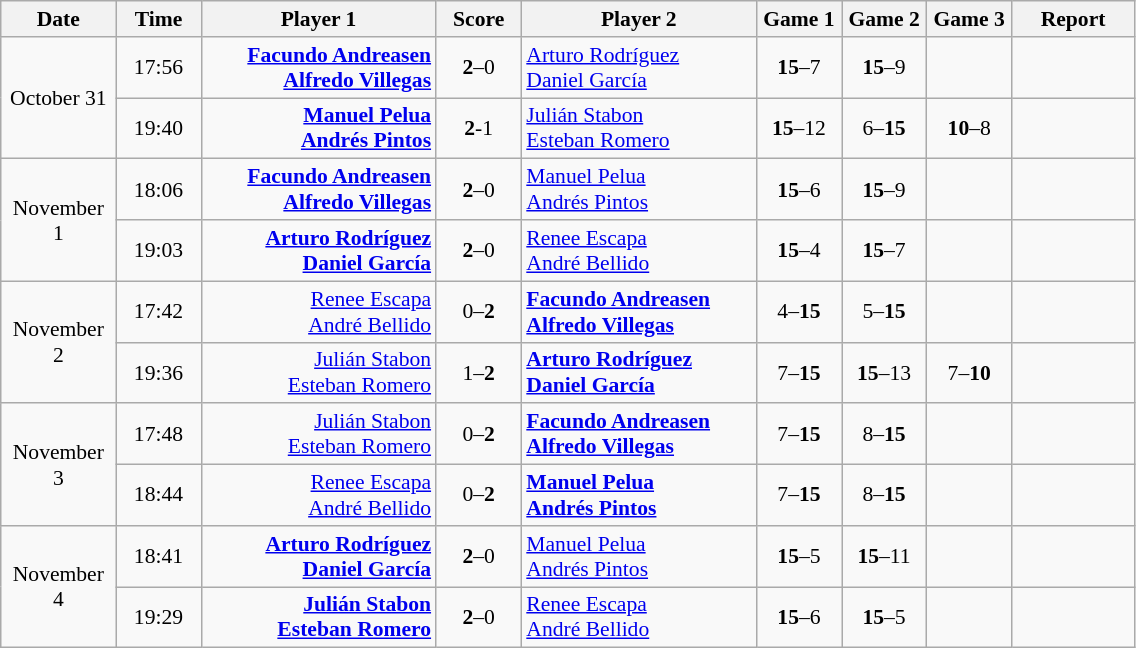<table class="wikitable" style="font-size:90%; text-align:center">
<tr>
<th width="70">Date</th>
<th width="50">Time</th>
<th width="150">Player 1</th>
<th width="50">Score</th>
<th width="150">Player 2</th>
<th width="50">Game 1</th>
<th width="50">Game 2</th>
<th width="50">Game 3</th>
<th width="75">Report</th>
</tr>
<tr>
<td rowspan="2">October 31</td>
<td>17:56</td>
<td align="right"><strong><a href='#'>Facundo Andreasen</a> <br><a href='#'>Alfredo Villegas</a> </strong></td>
<td><strong>2</strong>–0</td>
<td align="left"> <a href='#'>Arturo Rodríguez</a><br> <a href='#'>Daniel García</a></td>
<td><strong>15</strong>–7</td>
<td><strong>15</strong>–9</td>
<td></td>
<td></td>
</tr>
<tr>
<td>19:40</td>
<td align="right"><strong><a href='#'>Manuel Pelua</a> <br><a href='#'>Andrés Pintos</a> </strong></td>
<td><strong>2</strong>-1</td>
<td align="left"> <a href='#'>Julián Stabon</a><br> <a href='#'>Esteban Romero</a></td>
<td><strong>15</strong>–12</td>
<td>6–<strong>15</strong></td>
<td><strong>10</strong>–8</td>
<td></td>
</tr>
<tr>
<td rowspan="2">November 1</td>
<td>18:06</td>
<td align="right"><strong><a href='#'>Facundo Andreasen</a> <br><a href='#'>Alfredo Villegas</a> </strong></td>
<td><strong>2</strong>–0</td>
<td align="left"> <a href='#'>Manuel Pelua</a><br> <a href='#'>Andrés Pintos</a></td>
<td><strong>15</strong>–6</td>
<td><strong>15</strong>–9</td>
<td></td>
<td></td>
</tr>
<tr>
<td>19:03</td>
<td align="right"><strong><a href='#'>Arturo Rodríguez</a> <br><a href='#'>Daniel García</a> </strong></td>
<td><strong>2</strong>–0</td>
<td align="left"> <a href='#'>Renee Escapa</a><br> <a href='#'>André Bellido</a></td>
<td><strong>15</strong>–4</td>
<td><strong>15</strong>–7</td>
<td></td>
<td></td>
</tr>
<tr>
<td rowspan="2">November 2</td>
<td>17:42</td>
<td align="right"><a href='#'>Renee Escapa</a> <br><a href='#'>André Bellido</a> </td>
<td>0–<strong>2</strong></td>
<td align="left"><strong> <a href='#'>Facundo Andreasen</a><br> <a href='#'>Alfredo Villegas</a></strong></td>
<td>4–<strong>15</strong></td>
<td>5–<strong>15</strong></td>
<td></td>
<td></td>
</tr>
<tr>
<td>19:36</td>
<td align="right"><a href='#'>Julián Stabon</a> <br><a href='#'>Esteban Romero</a> </td>
<td>1–<strong>2</strong></td>
<td align="left"><strong> <a href='#'>Arturo Rodríguez</a><br> <a href='#'>Daniel García</a></strong></td>
<td>7–<strong>15</strong></td>
<td><strong>15</strong>–13</td>
<td>7–<strong>10</strong></td>
<td></td>
</tr>
<tr>
<td rowspan="2">November 3</td>
<td>17:48</td>
<td align="right"><a href='#'>Julián Stabon</a> <br><a href='#'>Esteban Romero</a> </td>
<td>0–<strong>2</strong></td>
<td align="left"><strong> <a href='#'>Facundo Andreasen</a><br> <a href='#'>Alfredo Villegas</a></strong></td>
<td>7–<strong>15</strong></td>
<td>8–<strong>15</strong></td>
<td></td>
<td></td>
</tr>
<tr>
<td>18:44</td>
<td align="right"><a href='#'>Renee Escapa</a> <br><a href='#'>André Bellido</a> </td>
<td>0–<strong>2</strong></td>
<td align="left"><strong> <a href='#'>Manuel Pelua</a><br> <a href='#'>Andrés Pintos</a></strong></td>
<td>7–<strong>15</strong></td>
<td>8–<strong>15</strong></td>
<td></td>
<td></td>
</tr>
<tr>
<td rowspan="2">November 4</td>
<td>18:41</td>
<td align="right"><strong><a href='#'>Arturo Rodríguez</a> <br><a href='#'>Daniel García</a> </strong></td>
<td><strong>2</strong>–0</td>
<td align="left"> <a href='#'>Manuel Pelua</a><br> <a href='#'>Andrés Pintos</a></td>
<td><strong>15</strong>–5</td>
<td><strong>15</strong>–11</td>
<td></td>
<td></td>
</tr>
<tr>
<td>19:29</td>
<td align="right"><strong><a href='#'>Julián Stabon</a> <br><a href='#'>Esteban Romero</a> </strong></td>
<td><strong>2</strong>–0</td>
<td align="left"> <a href='#'>Renee Escapa</a><br> <a href='#'>André Bellido</a></td>
<td><strong>15</strong>–6</td>
<td><strong>15</strong>–5</td>
<td></td>
<td></td>
</tr>
</table>
